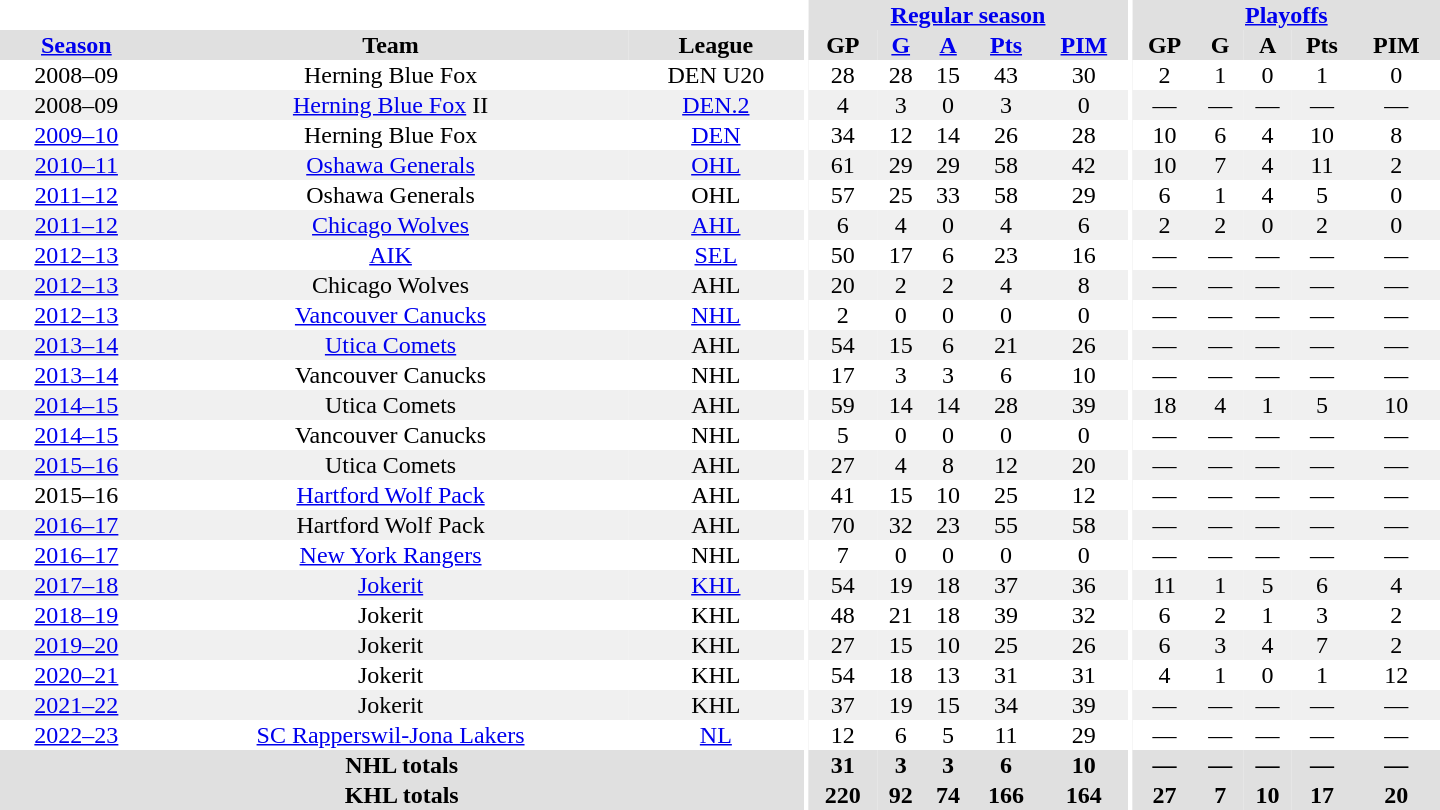<table border="0" cellpadding="1" cellspacing="0" style="text-align:center; width:60em">
<tr bgcolor="#e0e0e0">
<th colspan="3" bgcolor="#ffffff"></th>
<th rowspan="99" bgcolor="#ffffff"></th>
<th colspan="5"><a href='#'>Regular season</a></th>
<th rowspan="99" bgcolor="#ffffff"></th>
<th colspan="5"><a href='#'>Playoffs</a></th>
</tr>
<tr bgcolor="#e0e0e0">
<th><a href='#'>Season</a></th>
<th>Team</th>
<th>League</th>
<th>GP</th>
<th><a href='#'>G</a></th>
<th><a href='#'>A</a></th>
<th><a href='#'>Pts</a></th>
<th><a href='#'>PIM</a></th>
<th>GP</th>
<th>G</th>
<th>A</th>
<th>Pts</th>
<th>PIM</th>
</tr>
<tr>
<td>2008–09</td>
<td>Herning Blue Fox</td>
<td>DEN U20</td>
<td>28</td>
<td>28</td>
<td>15</td>
<td>43</td>
<td>30</td>
<td>2</td>
<td>1</td>
<td>0</td>
<td>1</td>
<td>0</td>
</tr>
<tr bgcolor="#f0f0f0">
<td>2008–09</td>
<td><a href='#'>Herning Blue Fox</a> II</td>
<td><a href='#'>DEN.2</a></td>
<td>4</td>
<td>3</td>
<td>0</td>
<td>3</td>
<td>0</td>
<td>—</td>
<td>—</td>
<td>—</td>
<td>—</td>
<td>—</td>
</tr>
<tr>
<td><a href='#'>2009–10</a></td>
<td>Herning Blue Fox</td>
<td><a href='#'>DEN</a></td>
<td>34</td>
<td>12</td>
<td>14</td>
<td>26</td>
<td>28</td>
<td>10</td>
<td>6</td>
<td>4</td>
<td>10</td>
<td>8</td>
</tr>
<tr bgcolor="#f0f0f0">
<td><a href='#'>2010–11</a></td>
<td><a href='#'>Oshawa Generals</a></td>
<td><a href='#'>OHL</a></td>
<td>61</td>
<td>29</td>
<td>29</td>
<td>58</td>
<td>42</td>
<td>10</td>
<td>7</td>
<td>4</td>
<td>11</td>
<td>2</td>
</tr>
<tr>
<td><a href='#'>2011–12</a></td>
<td>Oshawa Generals</td>
<td>OHL</td>
<td>57</td>
<td>25</td>
<td>33</td>
<td>58</td>
<td>29</td>
<td>6</td>
<td>1</td>
<td>4</td>
<td>5</td>
<td>0</td>
</tr>
<tr bgcolor="#f0f0f0">
<td><a href='#'>2011–12</a></td>
<td><a href='#'>Chicago Wolves</a></td>
<td><a href='#'>AHL</a></td>
<td>6</td>
<td>4</td>
<td>0</td>
<td>4</td>
<td>6</td>
<td>2</td>
<td>2</td>
<td>0</td>
<td>2</td>
<td>0</td>
</tr>
<tr>
<td><a href='#'>2012–13</a></td>
<td><a href='#'>AIK</a></td>
<td><a href='#'>SEL</a></td>
<td>50</td>
<td>17</td>
<td>6</td>
<td>23</td>
<td>16</td>
<td>—</td>
<td>—</td>
<td>—</td>
<td>—</td>
<td>—</td>
</tr>
<tr bgcolor="#f0f0f0">
<td><a href='#'>2012–13</a></td>
<td>Chicago Wolves</td>
<td>AHL</td>
<td>20</td>
<td>2</td>
<td>2</td>
<td>4</td>
<td>8</td>
<td>—</td>
<td>—</td>
<td>—</td>
<td>—</td>
<td>—</td>
</tr>
<tr>
<td><a href='#'>2012–13</a></td>
<td><a href='#'>Vancouver Canucks</a></td>
<td><a href='#'>NHL</a></td>
<td>2</td>
<td>0</td>
<td>0</td>
<td>0</td>
<td>0</td>
<td>—</td>
<td>—</td>
<td>—</td>
<td>—</td>
<td>—</td>
</tr>
<tr bgcolor="#f0f0f0">
<td><a href='#'>2013–14</a></td>
<td><a href='#'>Utica Comets</a></td>
<td>AHL</td>
<td>54</td>
<td>15</td>
<td>6</td>
<td>21</td>
<td>26</td>
<td>—</td>
<td>—</td>
<td>—</td>
<td>—</td>
<td>—</td>
</tr>
<tr>
<td><a href='#'>2013–14</a></td>
<td>Vancouver Canucks</td>
<td>NHL</td>
<td>17</td>
<td>3</td>
<td>3</td>
<td>6</td>
<td>10</td>
<td>—</td>
<td>—</td>
<td>—</td>
<td>—</td>
<td>—</td>
</tr>
<tr bgcolor="#f0f0f0">
<td><a href='#'>2014–15</a></td>
<td>Utica Comets</td>
<td>AHL</td>
<td>59</td>
<td>14</td>
<td>14</td>
<td>28</td>
<td>39</td>
<td>18</td>
<td>4</td>
<td>1</td>
<td>5</td>
<td>10</td>
</tr>
<tr>
<td><a href='#'>2014–15</a></td>
<td>Vancouver Canucks</td>
<td>NHL</td>
<td>5</td>
<td>0</td>
<td>0</td>
<td>0</td>
<td>0</td>
<td>—</td>
<td>—</td>
<td>—</td>
<td>—</td>
<td>—</td>
</tr>
<tr bgcolor="#f0f0f0">
<td><a href='#'>2015–16</a></td>
<td>Utica Comets</td>
<td>AHL</td>
<td>27</td>
<td>4</td>
<td>8</td>
<td>12</td>
<td>20</td>
<td>—</td>
<td>—</td>
<td>—</td>
<td>—</td>
<td>—</td>
</tr>
<tr>
<td>2015–16</td>
<td><a href='#'>Hartford Wolf Pack</a></td>
<td>AHL</td>
<td>41</td>
<td>15</td>
<td>10</td>
<td>25</td>
<td>12</td>
<td>—</td>
<td>—</td>
<td>—</td>
<td>—</td>
<td>—</td>
</tr>
<tr bgcolor="#f0f0f0">
<td><a href='#'>2016–17</a></td>
<td>Hartford Wolf Pack</td>
<td>AHL</td>
<td>70</td>
<td>32</td>
<td>23</td>
<td>55</td>
<td>58</td>
<td>—</td>
<td>—</td>
<td>—</td>
<td>—</td>
<td>—</td>
</tr>
<tr>
<td><a href='#'>2016–17</a></td>
<td><a href='#'>New York Rangers</a></td>
<td>NHL</td>
<td>7</td>
<td>0</td>
<td>0</td>
<td>0</td>
<td>0</td>
<td>—</td>
<td>—</td>
<td>—</td>
<td>—</td>
<td>—</td>
</tr>
<tr bgcolor="#f0f0f0">
<td><a href='#'>2017–18</a></td>
<td><a href='#'>Jokerit</a></td>
<td><a href='#'>KHL</a></td>
<td>54</td>
<td>19</td>
<td>18</td>
<td>37</td>
<td>36</td>
<td>11</td>
<td>1</td>
<td>5</td>
<td>6</td>
<td>4</td>
</tr>
<tr>
<td><a href='#'>2018–19</a></td>
<td>Jokerit</td>
<td>KHL</td>
<td>48</td>
<td>21</td>
<td>18</td>
<td>39</td>
<td>32</td>
<td>6</td>
<td>2</td>
<td>1</td>
<td>3</td>
<td>2</td>
</tr>
<tr bgcolor="#f0f0f0">
<td><a href='#'>2019–20</a></td>
<td>Jokerit</td>
<td>KHL</td>
<td>27</td>
<td>15</td>
<td>10</td>
<td>25</td>
<td>26</td>
<td>6</td>
<td>3</td>
<td>4</td>
<td>7</td>
<td>2</td>
</tr>
<tr>
<td><a href='#'>2020–21</a></td>
<td>Jokerit</td>
<td>KHL</td>
<td>54</td>
<td>18</td>
<td>13</td>
<td>31</td>
<td>31</td>
<td>4</td>
<td>1</td>
<td>0</td>
<td>1</td>
<td>12</td>
</tr>
<tr bgcolor="#f0f0f0">
<td><a href='#'>2021–22</a></td>
<td>Jokerit</td>
<td>KHL</td>
<td>37</td>
<td>19</td>
<td>15</td>
<td>34</td>
<td>39</td>
<td>—</td>
<td>—</td>
<td>—</td>
<td>—</td>
<td>—</td>
</tr>
<tr>
<td><a href='#'>2022–23</a></td>
<td><a href='#'>SC Rapperswil-Jona Lakers</a></td>
<td><a href='#'>NL</a></td>
<td>12</td>
<td>6</td>
<td>5</td>
<td>11</td>
<td>29</td>
<td>—</td>
<td>—</td>
<td>—</td>
<td>—</td>
<td>—</td>
</tr>
<tr bgcolor="#e0e0e0">
<th colspan="3">NHL totals</th>
<th>31</th>
<th>3</th>
<th>3</th>
<th>6</th>
<th>10</th>
<th>—</th>
<th>—</th>
<th>—</th>
<th>—</th>
<th>—</th>
</tr>
<tr bgcolor="#e0e0e0">
<th colspan="3">KHL totals</th>
<th>220</th>
<th>92</th>
<th>74</th>
<th>166</th>
<th>164</th>
<th>27</th>
<th>7</th>
<th>10</th>
<th>17</th>
<th>20</th>
</tr>
</table>
